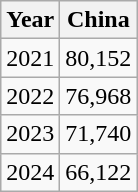<table class="wikitable">
<tr>
<th>Year</th>
<th>China</th>
</tr>
<tr>
<td>2021</td>
<td>80,152</td>
</tr>
<tr>
<td>2022</td>
<td>76,968</td>
</tr>
<tr>
<td>2023</td>
<td>71,740</td>
</tr>
<tr>
<td>2024</td>
<td>66,122</td>
</tr>
</table>
